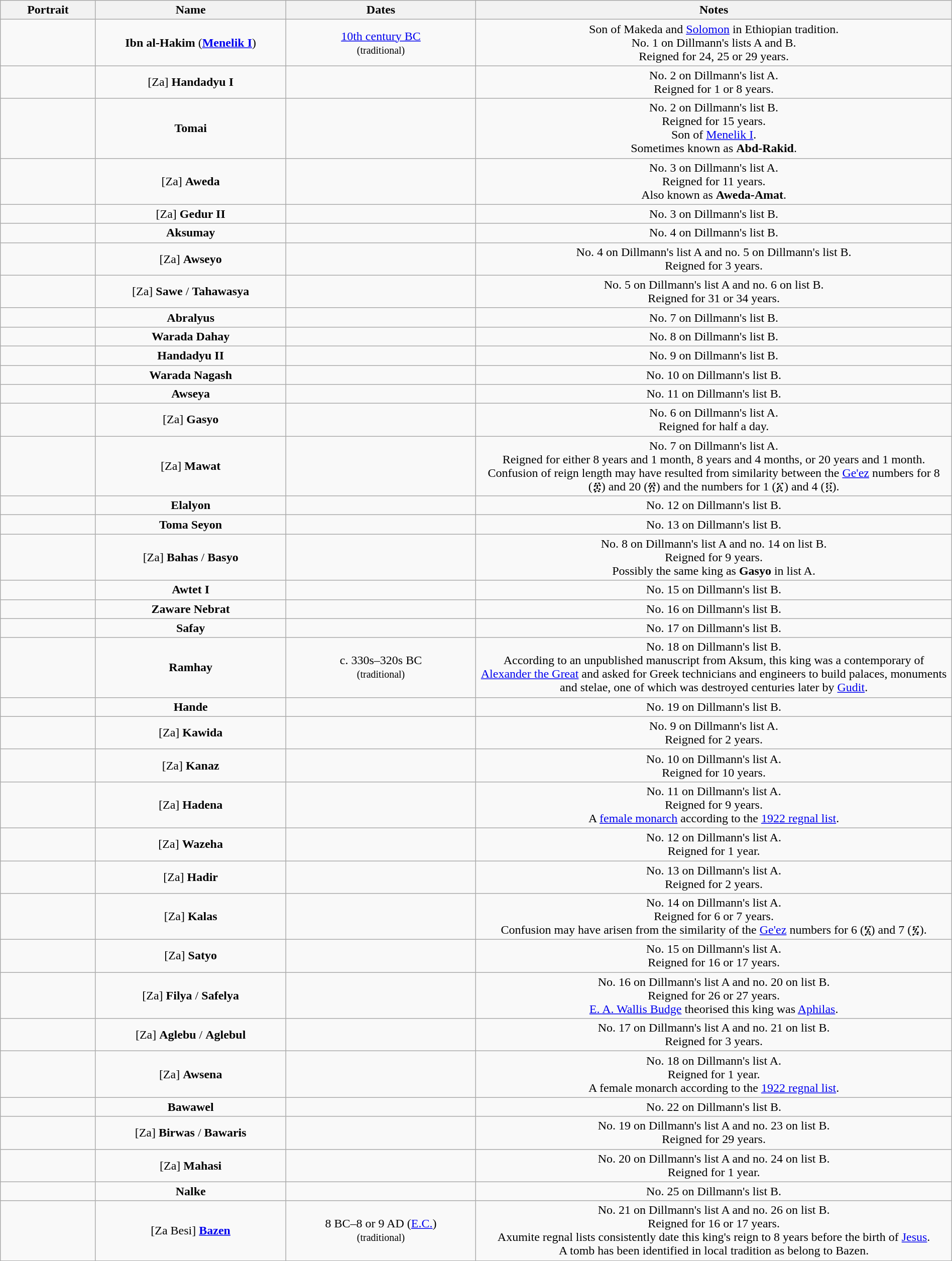<table class="wikitable" style="width:100%; text-align:center;">
<tr>
<th style="width:10%;">Portrait</th>
<th style="width:20%;">Name<br></th>
<th style="width:20%;">Dates</th>
<th style="width:50%;">Notes</th>
</tr>
<tr>
<td></td>
<td><strong>Ibn al-Hakim</strong> (<strong><a href='#'>Menelik I</a></strong>)</td>
<td><a href='#'>10th century BC</a><br><small>(traditional)</small></td>
<td>Son of Makeda and <a href='#'>Solomon</a> in Ethiopian tradition.<br>No. 1 on Dillmann's lists A and B.<br>Reigned for 24, 25 or 29 years.</td>
</tr>
<tr>
<td></td>
<td>[Za] <strong>Handadyu I</strong></td>
<td></td>
<td>No. 2 on Dillmann's list A.<br>Reigned for 1 or 8 years.</td>
</tr>
<tr>
<td></td>
<td><strong>Tomai</strong></td>
<td></td>
<td>No. 2 on Dillmann's list B.<br>Reigned for 15 years.<br>Son of <a href='#'>Menelik I</a>.<br>Sometimes known as <strong>Abd-Rakid</strong>.</td>
</tr>
<tr>
<td></td>
<td>[Za] <strong>Aweda</strong></td>
<td></td>
<td>No. 3 on Dillmann's list A.<br>Reigned for 11 years.<br>Also known as <strong>Aweda-Amat</strong>.</td>
</tr>
<tr>
<td></td>
<td>[Za] <strong>Gedur II</strong></td>
<td></td>
<td>No. 3 on Dillmann's list B.</td>
</tr>
<tr>
<td></td>
<td><strong>Aksumay</strong></td>
<td></td>
<td>No. 4 on Dillmann's list B.</td>
</tr>
<tr>
<td></td>
<td>[Za] <strong>Awseyo</strong></td>
<td></td>
<td>No. 4 on Dillmann's list A and no. 5 on Dillmann's list B.<br>Reigned for 3 years.</td>
</tr>
<tr>
<td></td>
<td>[Za] <strong>Sawe</strong> / <strong>Tahawasya</strong></td>
<td></td>
<td>No. 5 on Dillmann's list A and no. 6 on list B.<br>Reigned for 31 or 34 years.</td>
</tr>
<tr>
<td></td>
<td><strong>Abralyus</strong></td>
<td></td>
<td>No. 7 on Dillmann's list B.</td>
</tr>
<tr>
<td></td>
<td><strong>Warada Dahay</strong></td>
<td></td>
<td>No. 8 on Dillmann's list B.</td>
</tr>
<tr>
<td></td>
<td><strong>Handadyu II</strong></td>
<td></td>
<td>No. 9 on Dillmann's list B.</td>
</tr>
<tr>
<td></td>
<td><strong>Warada Nagash</strong></td>
<td></td>
<td>No. 10 on Dillmann's list B.</td>
</tr>
<tr>
<td></td>
<td><strong>Awseya</strong></td>
<td></td>
<td>No. 11 on Dillmann's list B.</td>
</tr>
<tr>
<td></td>
<td>[Za] <strong>Gasyo</strong></td>
<td></td>
<td>No. 6 on Dillmann's list A.<br>Reigned for half a day.</td>
</tr>
<tr>
<td></td>
<td>[Za] <strong>Mawat</strong></td>
<td></td>
<td>No. 7 on Dillmann's list A.<br>Reigned for either 8 years and 1 month, 8 years and 4 months,  or 20 years and 1 month.<br>Confusion of reign length may have resulted from similarity between the <a href='#'>Ge'ez</a> numbers for 8 (፰) and 20 (፳) and the numbers for 1 (፩) and 4 (፬).</td>
</tr>
<tr>
<td></td>
<td><strong>Elalyon</strong></td>
<td></td>
<td>No. 12 on Dillmann's list B.</td>
</tr>
<tr>
<td></td>
<td><strong>Toma Seyon</strong></td>
<td></td>
<td>No. 13 on Dillmann's list B.</td>
</tr>
<tr>
<td></td>
<td>[Za] <strong>Bahas</strong> / <strong>Basyo</strong></td>
<td></td>
<td>No. 8 on Dillmann's list A and no. 14 on list B.<br>Reigned for 9 years.<br>Possibly the same king as <strong>Gasyo</strong> in list A.</td>
</tr>
<tr>
<td></td>
<td><strong>Awtet I</strong></td>
<td></td>
<td>No. 15 on Dillmann's list B.</td>
</tr>
<tr>
<td></td>
<td><strong>Zaware Nebrat</strong></td>
<td></td>
<td>No. 16 on Dillmann's list B.</td>
</tr>
<tr>
<td></td>
<td><strong>Safay</strong></td>
<td></td>
<td>No. 17 on Dillmann's list B.</td>
</tr>
<tr>
<td></td>
<td><strong>Ramhay</strong></td>
<td>c. 330s–320s BC<br><small>(traditional)</small></td>
<td>No. 18 on Dillmann's list B.<br>According to an unpublished manuscript from Aksum, this king was a contemporary of <a href='#'>Alexander the Great</a> and asked for Greek technicians and engineers to build palaces, monuments and stelae, one of which was destroyed centuries later by <a href='#'>Gudit</a>.</td>
</tr>
<tr>
<td></td>
<td><strong>Hande</strong></td>
<td></td>
<td>No. 19 on Dillmann's list B.</td>
</tr>
<tr>
<td></td>
<td>[Za] <strong>Kawida</strong></td>
<td></td>
<td>No. 9 on Dillmann's list A.<br>Reigned for 2 years.</td>
</tr>
<tr>
<td></td>
<td>[Za] <strong>Kanaz</strong></td>
<td></td>
<td>No. 10 on Dillmann's list A.<br>Reigned for 10 years.</td>
</tr>
<tr>
<td></td>
<td>[Za] <strong>Hadena</strong></td>
<td></td>
<td>No. 11 on Dillmann's list A.<br>Reigned for 9 years.<br>A <a href='#'>female monarch</a> according to the <a href='#'>1922 regnal list</a>.</td>
</tr>
<tr>
<td></td>
<td>[Za] <strong>Wazeha</strong></td>
<td></td>
<td>No. 12 on Dillmann's list A.<br>Reigned for 1 year.</td>
</tr>
<tr>
<td></td>
<td>[Za] <strong>Hadir</strong></td>
<td></td>
<td>No. 13 on Dillmann's list A.<br>Reigned for 2 years.</td>
</tr>
<tr>
<td></td>
<td>[Za] <strong>Kalas</strong></td>
<td></td>
<td>No. 14 on Dillmann's list A.<br>Reigned for 6 or 7 years.<br>Confusion may have arisen from the similarity of the <a href='#'>Ge'ez</a> numbers for 6 (፮) and 7 (፯).</td>
</tr>
<tr>
<td></td>
<td>[Za] <strong>Satyo</strong></td>
<td></td>
<td>No. 15 on Dillmann's list A.<br>Reigned for 16 or 17 years.</td>
</tr>
<tr>
<td></td>
<td>[Za] <strong>Filya</strong> / <strong>Safelya</strong></td>
<td></td>
<td>No. 16 on Dillmann's list A and no. 20 on list B.<br>Reigned for 26 or 27 years.<br><a href='#'>E. A. Wallis Budge</a> theorised this king was <a href='#'>Aphilas</a>.</td>
</tr>
<tr>
<td></td>
<td>[Za] <strong>Aglebu</strong> / <strong>Aglebul</strong></td>
<td></td>
<td>No. 17 on Dillmann's list A and no. 21 on list B.<br>Reigned for 3 years.</td>
</tr>
<tr>
<td></td>
<td>[Za] <strong>Awsena</strong></td>
<td></td>
<td>No. 18 on Dillmann's list A.<br>Reigned for 1 year.<br>A female monarch according to the <a href='#'>1922 regnal list</a>.</td>
</tr>
<tr>
<td></td>
<td><strong>Bawawel</strong></td>
<td></td>
<td>No. 22 on Dillmann's list B.</td>
</tr>
<tr>
<td></td>
<td>[Za] <strong>Birwas</strong> / <strong>Bawaris</strong></td>
<td></td>
<td>No. 19 on Dillmann's list A and no. 23 on list B.<br>Reigned for 29 years.</td>
</tr>
<tr>
<td></td>
<td>[Za] <strong>Mahasi</strong></td>
<td></td>
<td>No. 20 on Dillmann's list A and no. 24 on list B.<br>Reigned for 1 year.</td>
</tr>
<tr>
<td></td>
<td><strong>Nalke</strong></td>
<td></td>
<td>No. 25 on Dillmann's list B.</td>
</tr>
<tr>
<td></td>
<td>[Za Besi] <strong><a href='#'>Bazen</a></strong></td>
<td>8 BC–8 or 9 AD (<a href='#'>E.C.</a>)<br><small>(traditional)</small></td>
<td>No. 21 on Dillmann's list A and no. 26 on list B.<br>Reigned for 16 or 17 years.<br>Axumite regnal lists consistently date this king's reign to 8 years before the birth of <a href='#'>Jesus</a>.<br>A tomb has been identified in local tradition as belong to Bazen.</td>
</tr>
<tr>
</tr>
</table>
